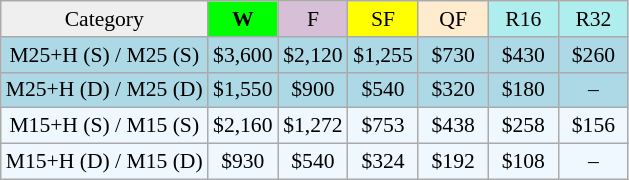<table class="wikitable" style="font-size:90%">
<tr align=center>
<td style="background:#efefef;">Category</td>
<td style="width:40px; background:lime;"><strong>W</strong></td>
<td style="width:40px; background:thistle;">F</td>
<td style="width:40px; background:#ff0;">SF</td>
<td style="width:40px; background:#ffebcd;">QF</td>
<td style="width:40px; background:#afeeee;">R16</td>
<td style="width:40px; background:#afeeee;">R32</td>
</tr>
<tr style="text-align:center; background:lightblue;">
<td>M25+H (S) / M25 (S)</td>
<td>$3,600</td>
<td>$2,120</td>
<td>$1,255</td>
<td>$730</td>
<td>$430</td>
<td>$260</td>
</tr>
<tr style="text-align:center; background:lightblue;">
<td>M25+H (D) / M25 (D)</td>
<td>$1,550</td>
<td>$900</td>
<td>$540</td>
<td>$320</td>
<td>$180</td>
<td>–</td>
</tr>
<tr style="text-align:center; background:#f0f8ff;">
<td>M15+H (S) / M15 (S)</td>
<td>$2,160</td>
<td>$1,272</td>
<td>$753</td>
<td>$438</td>
<td>$258</td>
<td>$156</td>
</tr>
<tr style="text-align:center; background:#f0f8ff;">
<td>M15+H (D) / M15 (D)</td>
<td>$930</td>
<td>$540</td>
<td>$324</td>
<td>$192</td>
<td>$108</td>
<td>–</td>
</tr>
</table>
